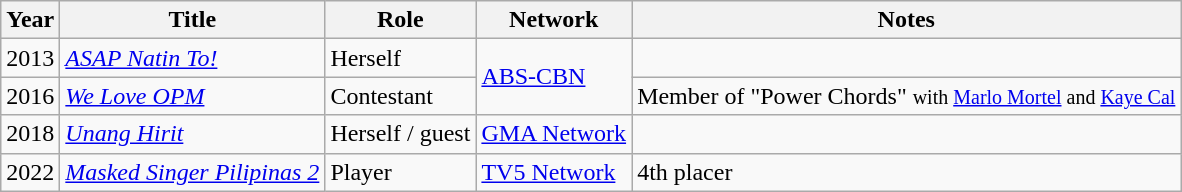<table class="wikitable">
<tr>
<th>Year</th>
<th>Title</th>
<th>Role</th>
<th>Network</th>
<th>Notes</th>
</tr>
<tr>
<td>2013</td>
<td><em><a href='#'>ASAP Natin To!</a></em></td>
<td>Herself</td>
<td rowspan="2"><a href='#'>ABS-CBN</a></td>
<td></td>
</tr>
<tr>
<td>2016</td>
<td><em><a href='#'>We Love OPM</a></em></td>
<td>Contestant</td>
<td>Member of "Power Chords" <small>with <a href='#'>Marlo Mortel</a> and <a href='#'>Kaye Cal</a></small></td>
</tr>
<tr>
<td>2018</td>
<td><em><a href='#'>Unang Hirit</a></em></td>
<td>Herself / guest</td>
<td><a href='#'>GMA Network</a></td>
<td></td>
</tr>
<tr>
<td>2022</td>
<td><em><a href='#'>Masked Singer Pilipinas 2</a></em></td>
<td>Player</td>
<td><a href='#'>TV5 Network</a></td>
<td>4th placer</td>
</tr>
</table>
